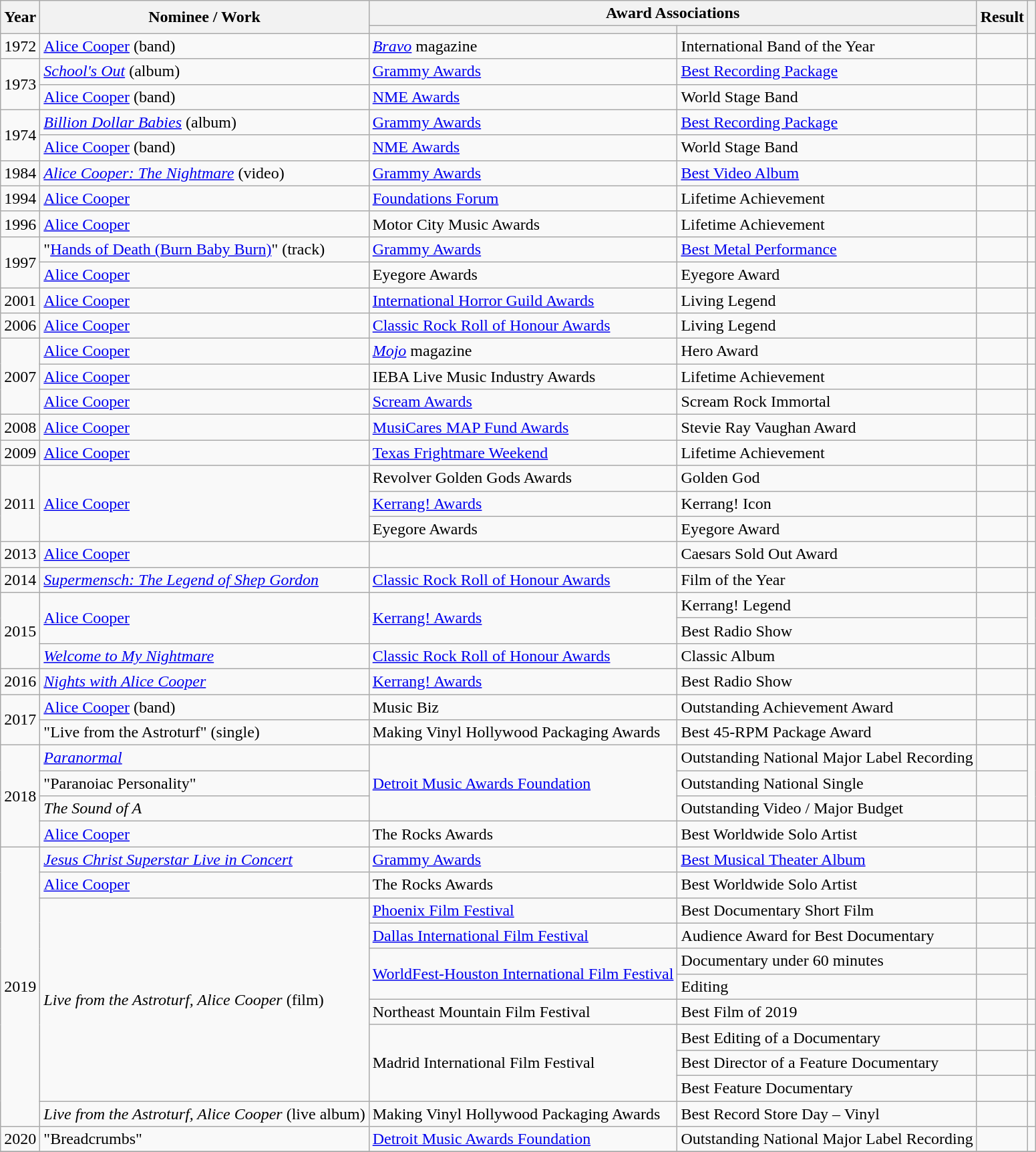<table class="wikitable sortable plainrowheaders">
<tr>
<th rowspan="2">Year</th>
<th rowspan="2">Nominee / Work</th>
<th colspan="2">Award Associations</th>
<th rowspan="2">Result</th>
<th rowspan="2" class="unsortable"></th>
</tr>
<tr>
<th></th>
<th></th>
</tr>
<tr>
<td>1972</td>
<td><a href='#'>Alice Cooper</a> (band)</td>
<td><em><a href='#'>Bravo</a></em> magazine</td>
<td>International Band of the Year</td>
<td></td>
<td style="text-align:center;"></td>
</tr>
<tr>
<td rowspan=2>1973</td>
<td><em><a href='#'>School's Out</a></em> (album)</td>
<td><a href='#'>Grammy Awards</a></td>
<td><a href='#'>Best Recording Package</a></td>
<td></td>
<td style="text-align:center;"></td>
</tr>
<tr>
<td><a href='#'>Alice Cooper</a> (band)</td>
<td><a href='#'>NME Awards</a></td>
<td>World Stage Band</td>
<td></td>
<td style="text-align:center;"></td>
</tr>
<tr>
<td rowspan=2>1974</td>
<td><em><a href='#'>Billion Dollar Babies</a></em> (album)</td>
<td><a href='#'>Grammy Awards</a></td>
<td><a href='#'>Best Recording Package</a></td>
<td></td>
<td style="text-align:center;"></td>
</tr>
<tr>
<td><a href='#'>Alice Cooper</a> (band)</td>
<td><a href='#'>NME Awards</a></td>
<td>World Stage Band</td>
<td></td>
<td style="text-align:center;"></td>
</tr>
<tr>
<td>1984</td>
<td><em><a href='#'>Alice Cooper: The Nightmare</a></em> (video)</td>
<td><a href='#'>Grammy Awards</a></td>
<td><a href='#'>Best Video Album</a></td>
<td></td>
<td style="text-align:center;"></td>
</tr>
<tr>
<td>1994</td>
<td><a href='#'>Alice Cooper</a></td>
<td><a href='#'>Foundations Forum</a></td>
<td>Lifetime Achievement</td>
<td></td>
<td style="text-align:center;"></td>
</tr>
<tr>
<td>1996</td>
<td><a href='#'>Alice Cooper</a></td>
<td>Motor City Music Awards</td>
<td>Lifetime Achievement</td>
<td></td>
<td style="text-align:center;"></td>
</tr>
<tr>
<td rowspan=2>1997</td>
<td>"<a href='#'>Hands of Death (Burn Baby Burn)</a>" (track)</td>
<td><a href='#'>Grammy Awards</a></td>
<td><a href='#'>Best Metal Performance</a></td>
<td></td>
<td style="text-align:center;"></td>
</tr>
<tr>
<td><a href='#'>Alice Cooper</a></td>
<td>Eyegore Awards</td>
<td>Eyegore Award</td>
<td></td>
<td style="text-align:center;"></td>
</tr>
<tr>
<td>2001</td>
<td><a href='#'>Alice Cooper</a></td>
<td><a href='#'>International Horror Guild Awards</a></td>
<td>Living Legend</td>
<td></td>
<td style="text-align:center;"></td>
</tr>
<tr>
<td>2006</td>
<td><a href='#'>Alice Cooper</a></td>
<td><a href='#'>Classic Rock Roll of Honour Awards</a></td>
<td>Living Legend</td>
<td></td>
<td style="text-align:center;"></td>
</tr>
<tr>
<td rowspan=3>2007</td>
<td><a href='#'>Alice Cooper</a></td>
<td><em><a href='#'>Mojo</a></em> magazine</td>
<td>Hero Award</td>
<td></td>
<td style="text-align:center;"></td>
</tr>
<tr>
<td><a href='#'>Alice Cooper</a></td>
<td>IEBA Live Music Industry Awards</td>
<td>Lifetime Achievement</td>
<td></td>
<td style="text-align:center;"></td>
</tr>
<tr>
<td><a href='#'>Alice Cooper</a></td>
<td><a href='#'>Scream Awards</a></td>
<td>Scream Rock Immortal</td>
<td></td>
<td style="text-align:center;"></td>
</tr>
<tr>
<td>2008</td>
<td><a href='#'>Alice Cooper</a></td>
<td><a href='#'>MusiCares MAP Fund Awards</a></td>
<td>Stevie Ray Vaughan Award</td>
<td></td>
<td style="text-align:center;"></td>
</tr>
<tr>
<td>2009</td>
<td><a href='#'>Alice Cooper</a></td>
<td><a href='#'>Texas Frightmare Weekend</a></td>
<td>Lifetime Achievement</td>
<td></td>
<td style="text-align:center;"></td>
</tr>
<tr>
<td rowspan=3>2011</td>
<td rowspan=3><a href='#'>Alice Cooper</a></td>
<td>Revolver Golden Gods Awards</td>
<td>Golden God</td>
<td></td>
<td style="text-align:center;"></td>
</tr>
<tr>
<td><a href='#'>Kerrang! Awards</a></td>
<td>Kerrang! Icon</td>
<td></td>
<td style="text-align:center;"></td>
</tr>
<tr>
<td>Eyegore Awards</td>
<td>Eyegore Award</td>
<td></td>
<td style="text-align:center;"></td>
</tr>
<tr>
<td>2013</td>
<td><a href='#'>Alice Cooper</a></td>
<td></td>
<td>Caesars Sold Out Award</td>
<td></td>
<td style="text-align:center;"></td>
</tr>
<tr>
<td>2014</td>
<td><em><a href='#'>Supermensch: The Legend of Shep Gordon</a></em></td>
<td><a href='#'>Classic Rock Roll of Honour Awards</a></td>
<td>Film of the Year</td>
<td></td>
<td style="text-align:center;"></td>
</tr>
<tr>
<td rowspan=3>2015</td>
<td rowspan=2><a href='#'>Alice Cooper</a></td>
<td rowspan=2><a href='#'>Kerrang! Awards</a></td>
<td>Kerrang! Legend</td>
<td></td>
<td rowspan=2 style="text-align:center;"></td>
</tr>
<tr>
<td>Best Radio Show</td>
<td></td>
</tr>
<tr>
<td><em><a href='#'>Welcome to My Nightmare</a></em></td>
<td><a href='#'>Classic Rock Roll of Honour Awards</a></td>
<td>Classic Album</td>
<td></td>
<td style="text-align:center;"></td>
</tr>
<tr>
<td>2016</td>
<td><em><a href='#'>Nights with Alice Cooper</a></em></td>
<td><a href='#'>Kerrang! Awards</a></td>
<td>Best Radio Show</td>
<td></td>
<td style="text-align:center;"></td>
</tr>
<tr>
<td rowspan=2>2017</td>
<td><a href='#'>Alice Cooper</a> (band)</td>
<td>Music Biz</td>
<td>Outstanding Achievement Award</td>
<td></td>
<td style="text-align:center;"></td>
</tr>
<tr>
<td>"Live from the Astroturf" (single)</td>
<td>Making Vinyl Hollywood Packaging Awards</td>
<td>Best 45-RPM Package Award</td>
<td></td>
<td style="text-align:center;"></td>
</tr>
<tr>
<td rowspan=4>2018</td>
<td><em><a href='#'>Paranormal</a></em></td>
<td rowspan=3><a href='#'>Detroit Music Awards Foundation</a></td>
<td>Outstanding National Major Label Recording</td>
<td></td>
<td rowspan=3 style="text-align:center;"></td>
</tr>
<tr>
<td>"Paranoiac Personality"</td>
<td>Outstanding National Single</td>
<td></td>
</tr>
<tr>
<td><em>The Sound of A</em></td>
<td>Outstanding Video / Major Budget</td>
<td></td>
</tr>
<tr>
<td><a href='#'>Alice Cooper</a></td>
<td>The Rocks Awards</td>
<td>Best Worldwide Solo Artist</td>
<td></td>
<td style="text-align:center;"></td>
</tr>
<tr>
<td rowspan=11>2019</td>
<td><em><a href='#'>Jesus Christ Superstar Live in Concert</a></em></td>
<td><a href='#'>Grammy Awards</a></td>
<td><a href='#'>Best Musical Theater Album</a></td>
<td></td>
<td style="text-align:center;"></td>
</tr>
<tr>
<td><a href='#'>Alice Cooper</a></td>
<td>The Rocks Awards</td>
<td>Best Worldwide Solo Artist</td>
<td></td>
<td style="text-align:center;"></td>
</tr>
<tr>
<td rowspan=8><em>Live from the Astroturf, Alice Cooper</em> (film)</td>
<td><a href='#'>Phoenix Film Festival</a></td>
<td>Best Documentary Short Film</td>
<td></td>
<td style="text-align:center;"></td>
</tr>
<tr>
<td><a href='#'>Dallas International Film Festival</a></td>
<td>Audience Award for Best Documentary</td>
<td></td>
<td style="text-align:center;"></td>
</tr>
<tr>
<td rowspan=2><a href='#'>WorldFest-Houston International Film Festival</a></td>
<td>Documentary under 60 minutes</td>
<td></td>
<td rowspan=2 style="text-align:center;"></td>
</tr>
<tr>
<td>Editing</td>
<td></td>
</tr>
<tr>
<td>Northeast Mountain Film Festival</td>
<td>Best Film of 2019</td>
<td></td>
<td style="text-align:center;"></td>
</tr>
<tr>
<td rowspan=3>Madrid International Film Festival</td>
<td>Best Editing of a Documentary</td>
<td></td>
<td style="text-align:center;"></td>
</tr>
<tr>
<td>Best Director of a Feature Documentary</td>
<td></td>
<td style="text-align:center;"></td>
</tr>
<tr>
<td>Best Feature Documentary</td>
<td></td>
<td style="text-align:center;"></td>
</tr>
<tr>
<td><em>Live from the Astroturf, Alice Cooper</em> (live album)</td>
<td>Making Vinyl Hollywood Packaging Awards</td>
<td>Best Record Store Day – Vinyl</td>
<td></td>
<td style="text-align:center;"></td>
</tr>
<tr>
<td>2020</td>
<td>"Breadcrumbs"</td>
<td><a href='#'>Detroit Music Awards Foundation</a></td>
<td>Outstanding National Major Label Recording</td>
<td></td>
<td style="text-align:center;"></td>
</tr>
<tr>
</tr>
</table>
